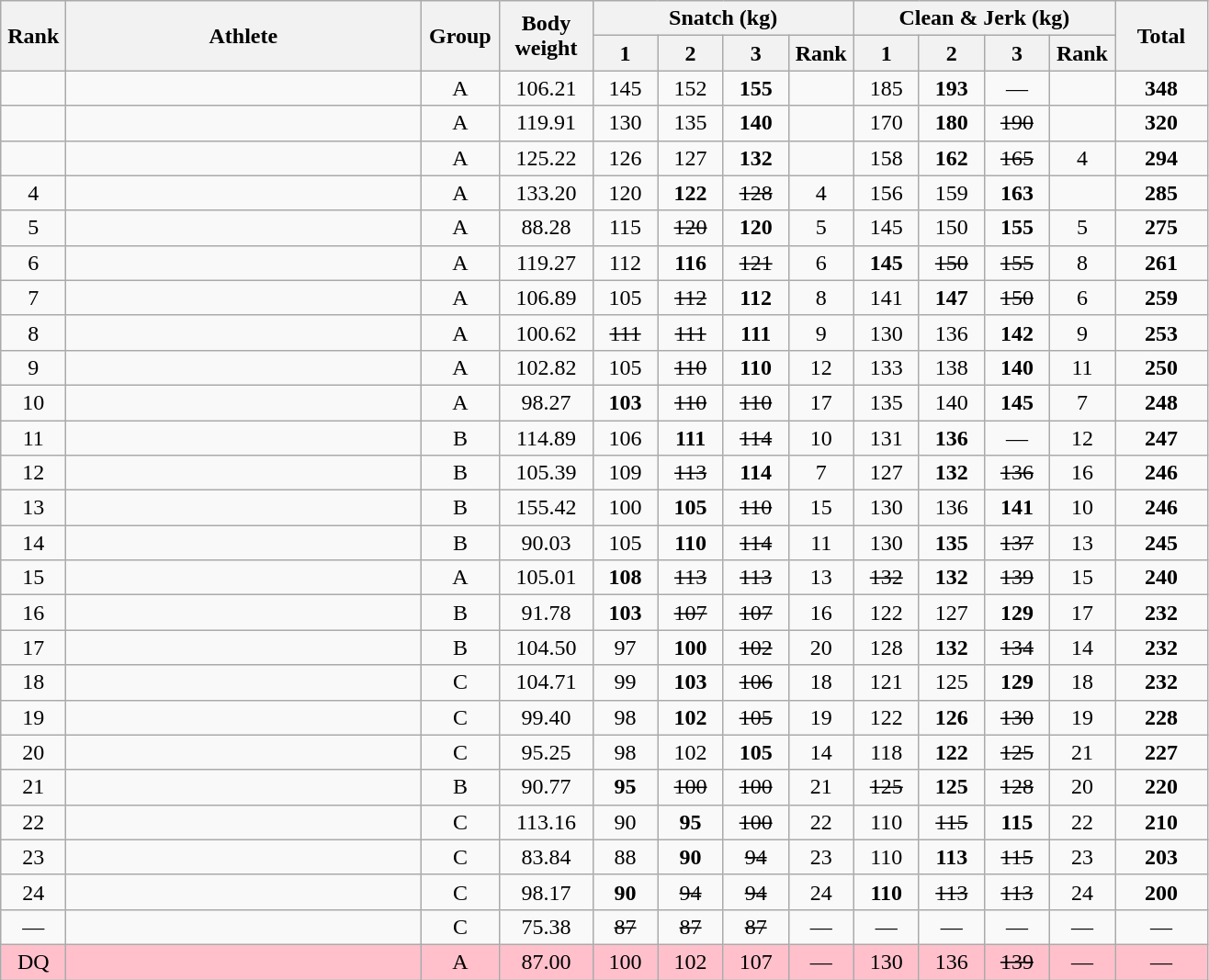<table class = "wikitable" style="text-align:center;">
<tr>
<th rowspan=2 width=40>Rank</th>
<th rowspan=2 width=250>Athlete</th>
<th rowspan=2 width=50>Group</th>
<th rowspan=2 width=60>Body weight</th>
<th colspan=4>Snatch (kg)</th>
<th colspan=4>Clean & Jerk (kg)</th>
<th rowspan=2 width=60>Total</th>
</tr>
<tr>
<th width=40>1</th>
<th width=40>2</th>
<th width=40>3</th>
<th width=40>Rank</th>
<th width=40>1</th>
<th width=40>2</th>
<th width=40>3</th>
<th width=40>Rank</th>
</tr>
<tr>
<td></td>
<td align=left></td>
<td>A</td>
<td>106.21</td>
<td>145</td>
<td>152</td>
<td><strong>155</strong></td>
<td></td>
<td>185</td>
<td><strong>193</strong></td>
<td>—</td>
<td></td>
<td><strong>348</strong></td>
</tr>
<tr>
<td></td>
<td align=left></td>
<td>A</td>
<td>119.91</td>
<td>130</td>
<td>135</td>
<td><strong>140</strong></td>
<td></td>
<td>170</td>
<td><strong>180</strong></td>
<td><s>190</s></td>
<td></td>
<td><strong>320</strong></td>
</tr>
<tr>
<td></td>
<td align=left></td>
<td>A</td>
<td>125.22</td>
<td>126</td>
<td>127</td>
<td><strong>132</strong></td>
<td></td>
<td>158</td>
<td><strong>162</strong></td>
<td><s>165</s></td>
<td>4</td>
<td><strong>294</strong></td>
</tr>
<tr>
<td>4</td>
<td align=left></td>
<td>A</td>
<td>133.20</td>
<td>120</td>
<td><strong>122</strong></td>
<td><s>128</s></td>
<td>4</td>
<td>156</td>
<td>159</td>
<td><strong>163</strong></td>
<td></td>
<td><strong>285</strong></td>
</tr>
<tr>
<td>5</td>
<td align=left></td>
<td>A</td>
<td>88.28</td>
<td>115</td>
<td><s>120</s></td>
<td><strong>120</strong></td>
<td>5</td>
<td>145</td>
<td>150</td>
<td><strong>155</strong></td>
<td>5</td>
<td><strong>275</strong></td>
</tr>
<tr>
<td>6</td>
<td align=left></td>
<td>A</td>
<td>119.27</td>
<td>112</td>
<td><strong>116</strong></td>
<td><s>121</s></td>
<td>6</td>
<td><strong>145</strong></td>
<td><s>150</s></td>
<td><s>155</s></td>
<td>8</td>
<td><strong>261</strong></td>
</tr>
<tr>
<td>7</td>
<td align=left></td>
<td>A</td>
<td>106.89</td>
<td>105</td>
<td><s>112</s></td>
<td><strong>112</strong></td>
<td>8</td>
<td>141</td>
<td><strong>147</strong></td>
<td><s>150</s></td>
<td>6</td>
<td><strong>259</strong></td>
</tr>
<tr>
<td>8</td>
<td align=left></td>
<td>A</td>
<td>100.62</td>
<td><s>111</s></td>
<td><s>111</s></td>
<td><strong>111</strong></td>
<td>9</td>
<td>130</td>
<td>136</td>
<td><strong>142</strong></td>
<td>9</td>
<td><strong>253</strong></td>
</tr>
<tr>
<td>9</td>
<td align=left></td>
<td>A</td>
<td>102.82</td>
<td>105</td>
<td><s>110</s></td>
<td><strong>110</strong></td>
<td>12</td>
<td>133</td>
<td>138</td>
<td><strong>140</strong></td>
<td>11</td>
<td><strong>250</strong></td>
</tr>
<tr>
<td>10</td>
<td align=left></td>
<td>A</td>
<td>98.27</td>
<td><strong>103</strong></td>
<td><s>110</s></td>
<td><s>110</s></td>
<td>17</td>
<td>135</td>
<td>140</td>
<td><strong>145</strong></td>
<td>7</td>
<td><strong>248</strong></td>
</tr>
<tr>
<td>11</td>
<td align=left></td>
<td>B</td>
<td>114.89</td>
<td>106</td>
<td><strong>111</strong></td>
<td><s>114</s></td>
<td>10</td>
<td>131</td>
<td><strong>136</strong></td>
<td>—</td>
<td>12</td>
<td><strong>247</strong></td>
</tr>
<tr>
<td>12</td>
<td align=left></td>
<td>B</td>
<td>105.39</td>
<td>109</td>
<td><s>113</s></td>
<td><strong>114</strong></td>
<td>7</td>
<td>127</td>
<td><strong>132</strong></td>
<td><s>136</s></td>
<td>16</td>
<td><strong>246</strong></td>
</tr>
<tr>
<td>13</td>
<td align=left></td>
<td>B</td>
<td>155.42</td>
<td>100</td>
<td><strong>105</strong></td>
<td><s>110</s></td>
<td>15</td>
<td>130</td>
<td>136</td>
<td><strong>141</strong></td>
<td>10</td>
<td><strong>246</strong></td>
</tr>
<tr>
<td>14</td>
<td align=left></td>
<td>B</td>
<td>90.03</td>
<td>105</td>
<td><strong>110</strong></td>
<td><s>114</s></td>
<td>11</td>
<td>130</td>
<td><strong>135</strong></td>
<td><s>137</s></td>
<td>13</td>
<td><strong>245</strong></td>
</tr>
<tr>
<td>15</td>
<td align=left></td>
<td>A</td>
<td>105.01</td>
<td><strong>108</strong></td>
<td><s>113</s></td>
<td><s>113</s></td>
<td>13</td>
<td><s>132</s></td>
<td><strong>132</strong></td>
<td><s>139</s></td>
<td>15</td>
<td><strong>240</strong></td>
</tr>
<tr>
<td>16</td>
<td align=left></td>
<td>B</td>
<td>91.78</td>
<td><strong>103</strong></td>
<td><s>107</s></td>
<td><s>107</s></td>
<td>16</td>
<td>122</td>
<td>127</td>
<td><strong>129</strong></td>
<td>17</td>
<td><strong>232</strong></td>
</tr>
<tr>
<td>17</td>
<td align=left></td>
<td>B</td>
<td>104.50</td>
<td>97</td>
<td><strong>100</strong></td>
<td><s>102</s></td>
<td>20</td>
<td>128</td>
<td><strong>132</strong></td>
<td><s>134</s></td>
<td>14</td>
<td><strong>232</strong></td>
</tr>
<tr>
<td>18</td>
<td align=left></td>
<td>C</td>
<td>104.71</td>
<td>99</td>
<td><strong>103</strong></td>
<td><s>106</s></td>
<td>18</td>
<td>121</td>
<td>125</td>
<td><strong>129</strong></td>
<td>18</td>
<td><strong>232</strong></td>
</tr>
<tr>
<td>19</td>
<td align=left></td>
<td>C</td>
<td>99.40</td>
<td>98</td>
<td><strong>102</strong></td>
<td><s>105</s></td>
<td>19</td>
<td>122</td>
<td><strong>126</strong></td>
<td><s>130</s></td>
<td>19</td>
<td><strong>228</strong></td>
</tr>
<tr>
<td>20</td>
<td align=left></td>
<td>C</td>
<td>95.25</td>
<td>98</td>
<td>102</td>
<td><strong>105</strong></td>
<td>14</td>
<td>118</td>
<td><strong>122</strong></td>
<td><s>125</s></td>
<td>21</td>
<td><strong>227</strong></td>
</tr>
<tr>
<td>21</td>
<td align=left></td>
<td>B</td>
<td>90.77</td>
<td><strong>95</strong></td>
<td><s>100</s></td>
<td><s>100</s></td>
<td>21</td>
<td><s>125</s></td>
<td><strong>125</strong></td>
<td><s>128</s></td>
<td>20</td>
<td><strong>220</strong></td>
</tr>
<tr>
<td>22</td>
<td align=left></td>
<td>C</td>
<td>113.16</td>
<td>90</td>
<td><strong>95</strong></td>
<td><s>100</s></td>
<td>22</td>
<td>110</td>
<td><s>115</s></td>
<td><strong>115</strong></td>
<td>22</td>
<td><strong>210</strong></td>
</tr>
<tr>
<td>23</td>
<td align=left></td>
<td>C</td>
<td>83.84</td>
<td>88</td>
<td><strong>90</strong></td>
<td><s>94</s></td>
<td>23</td>
<td>110</td>
<td><strong>113</strong></td>
<td><s>115</s></td>
<td>23</td>
<td><strong>203</strong></td>
</tr>
<tr>
<td>24</td>
<td align=left></td>
<td>C</td>
<td>98.17</td>
<td><strong>90</strong></td>
<td><s>94</s></td>
<td><s>94</s></td>
<td>24</td>
<td><strong>110</strong></td>
<td><s>113</s></td>
<td><s>113</s></td>
<td>24</td>
<td><strong>200</strong></td>
</tr>
<tr>
<td>—</td>
<td align=left></td>
<td>C</td>
<td>75.38</td>
<td><s>87</s></td>
<td><s>87</s></td>
<td><s>87</s></td>
<td>—</td>
<td>—</td>
<td>—</td>
<td>—</td>
<td>—</td>
<td>—</td>
</tr>
<tr bgcolor=pink>
<td>DQ</td>
<td align=left></td>
<td>A</td>
<td>87.00</td>
<td>100</td>
<td>102</td>
<td>107</td>
<td>—</td>
<td>130</td>
<td>136</td>
<td><s>139</s></td>
<td>—</td>
<td>—</td>
</tr>
</table>
